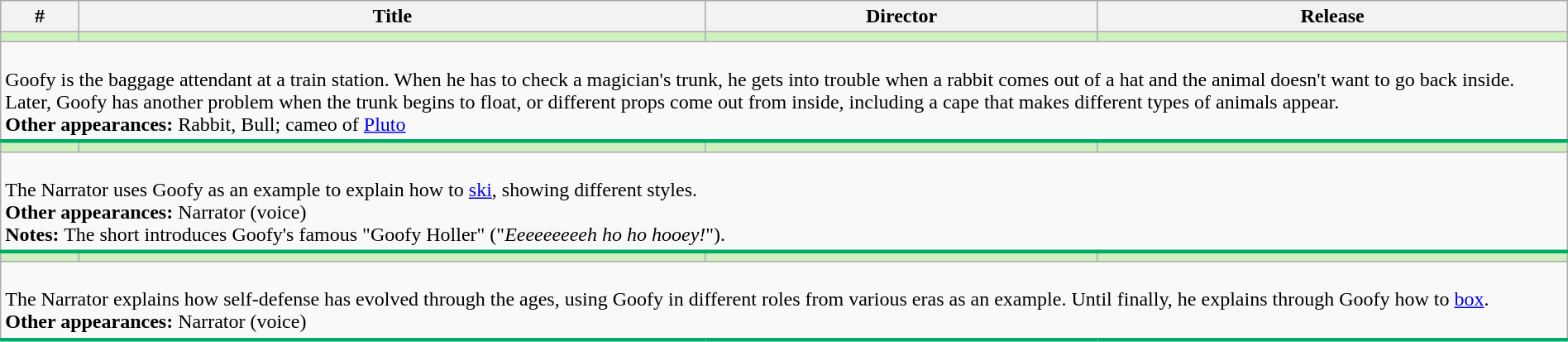<table class="wikitable sortable" width="100%">
<tr>
<th width="5%">#</th>
<th width="40%">Title</th>
<th width="25%" class="unsortable">Director</th>
<th width="30%">Release</th>
</tr>
<tr>
<td style="background-color: #D0F0C0"></td>
<td style="background-color: #D0F0C0"></td>
<td style="background-color: #D0F0C0"></td>
<td style="background-color: #D0F0C0"></td>
</tr>
<tr class="expand-child" style="border-bottom: 3px solid #00AB66;">
<td colspan="4"><br>Goofy is the baggage attendant at a train station. When he has to check a magician's trunk, he gets into trouble when a rabbit comes out of a hat and the animal doesn't want to go back inside. Later, Goofy has another problem when the trunk begins to float, or different props come out from inside, including a cape that makes different types of animals appear.<br><strong>Other appearances:</strong> Rabbit, Bull; cameo of <a href='#'>Pluto</a></td>
</tr>
<tr>
<td style="background-color: #D0F0C0"></td>
<td style="background-color: #D0F0C0"></td>
<td style="background-color: #D0F0C0"></td>
<td style="background-color: #D0F0C0"></td>
</tr>
<tr class="expand-child" style="border-bottom: 3px solid #00AB66;">
<td colspan="4"><br>The Narrator uses Goofy as an example to explain how to <a href='#'>ski</a>, showing different styles.<br><strong>Other appearances:</strong> Narrator (voice)<br><strong>Notes:</strong> The short introduces Goofy's famous "Goofy Holler" ("<em>Eeeeeeeeeh ho ho hooey!</em>").</td>
</tr>
<tr>
<td style="background-color: #D0F0C0"></td>
<td style="background-color: #D0F0C0"></td>
<td style="background-color: #D0F0C0"></td>
<td style="background-color: #D0F0C0"></td>
</tr>
<tr class="expand-child" style="border-bottom: 3px solid #00AB66;">
<td colspan="4"><br>The Narrator explains how self-defense has evolved through the ages, using Goofy in different roles from various eras as an example. Until finally, he explains through Goofy how to <a href='#'>box</a>.<br><strong>Other appearances:</strong> Narrator (voice)</td>
</tr>
</table>
